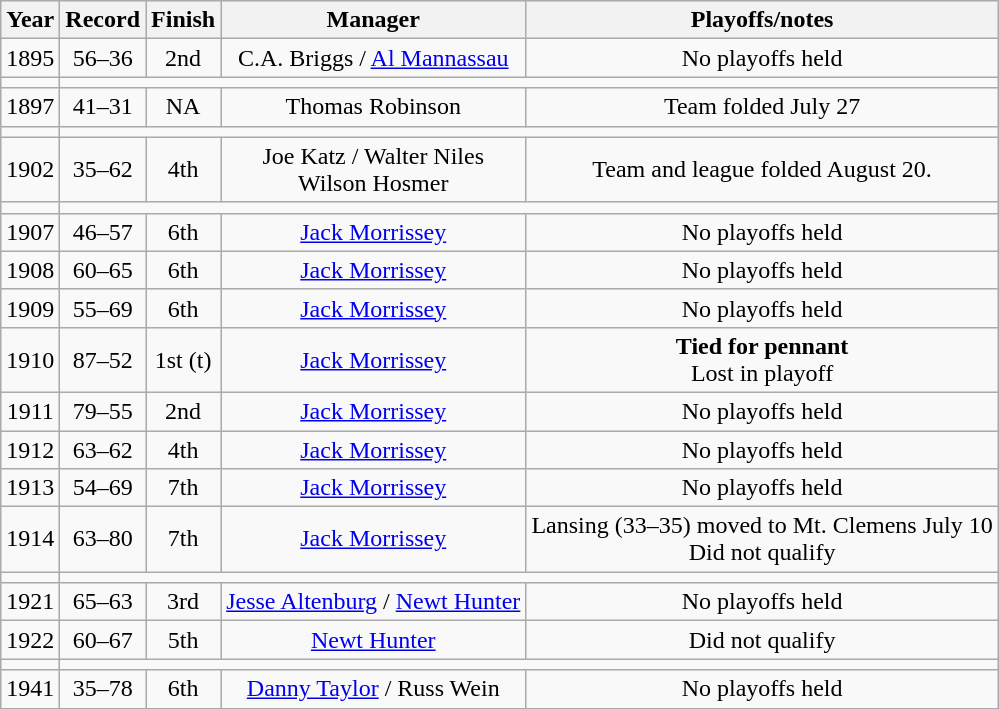<table class="wikitable">
<tr style="background: #F2F2F2;">
<th>Year</th>
<th>Record</th>
<th>Finish</th>
<th>Manager</th>
<th>Playoffs/notes</th>
</tr>
<tr align=center>
<td>1895</td>
<td>56–36</td>
<td>2nd</td>
<td>C.A. Briggs / <a href='#'>Al Mannassau</a></td>
<td>No playoffs held</td>
</tr>
<tr align=center>
<td></td>
</tr>
<tr align=center>
<td>1897</td>
<td>41–31</td>
<td>NA</td>
<td>Thomas Robinson</td>
<td>Team folded July 27</td>
</tr>
<tr align=center>
<td></td>
</tr>
<tr align=center>
<td>1902</td>
<td>35–62</td>
<td>4th</td>
<td>Joe Katz / Walter Niles <br> Wilson Hosmer</td>
<td>Team and league folded August 20.</td>
</tr>
<tr align=center>
<td></td>
</tr>
<tr align=center>
<td>1907</td>
<td>46–57</td>
<td>6th</td>
<td><a href='#'>Jack Morrissey</a></td>
<td>No playoffs held</td>
</tr>
<tr align=center>
<td>1908</td>
<td>60–65</td>
<td>6th</td>
<td><a href='#'>Jack Morrissey</a></td>
<td>No playoffs held</td>
</tr>
<tr align=center>
<td>1909</td>
<td>55–69</td>
<td>6th</td>
<td><a href='#'>Jack Morrissey</a></td>
<td>No playoffs held</td>
</tr>
<tr align=center>
<td>1910</td>
<td>87–52</td>
<td>1st (t)</td>
<td><a href='#'>Jack Morrissey</a></td>
<td><strong>Tied for pennant</strong><br> Lost in playoff</td>
</tr>
<tr align=center>
<td>1911</td>
<td>79–55</td>
<td>2nd</td>
<td><a href='#'>Jack Morrissey</a></td>
<td>No playoffs held</td>
</tr>
<tr align=center>
<td>1912</td>
<td>63–62</td>
<td>4th</td>
<td><a href='#'>Jack Morrissey</a></td>
<td>No playoffs held</td>
</tr>
<tr align=center>
<td>1913</td>
<td>54–69</td>
<td>7th</td>
<td><a href='#'>Jack Morrissey</a></td>
<td>No playoffs held</td>
</tr>
<tr align=center>
<td>1914</td>
<td>63–80</td>
<td>7th</td>
<td><a href='#'>Jack Morrissey</a></td>
<td>Lansing (33–35) moved to Mt. Clemens July 10<br>Did not qualify</td>
</tr>
<tr align=center>
<td></td>
</tr>
<tr align=center>
<td>1921</td>
<td>65–63</td>
<td>3rd</td>
<td><a href='#'>Jesse Altenburg</a> / <a href='#'>Newt Hunter</a></td>
<td>No playoffs held</td>
</tr>
<tr align=center>
<td>1922</td>
<td>60–67</td>
<td>5th</td>
<td><a href='#'>Newt Hunter</a></td>
<td>Did not qualify</td>
</tr>
<tr align=center>
<td></td>
</tr>
<tr align=center>
<td>1941</td>
<td>35–78</td>
<td>6th</td>
<td><a href='#'>Danny Taylor</a> / Russ Wein</td>
<td>No playoffs held</td>
</tr>
<tr align=center>
</tr>
</table>
